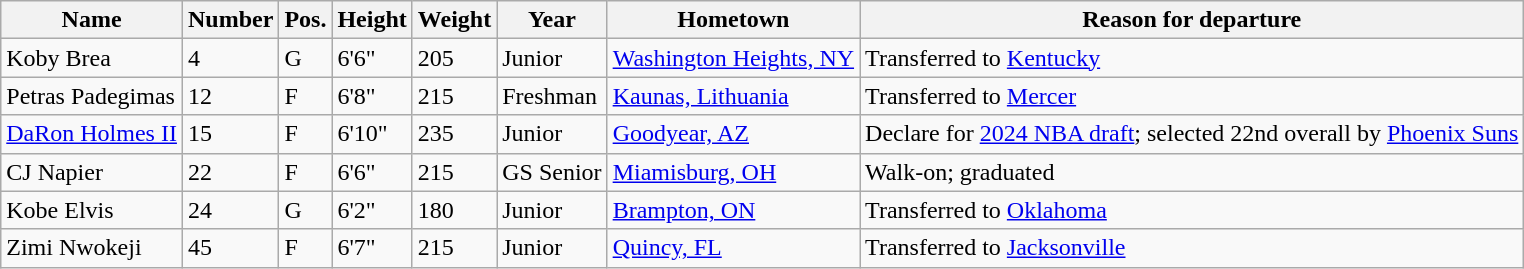<table class="wikitable sortable" border="1">
<tr>
<th>Name</th>
<th>Number</th>
<th>Pos.</th>
<th>Height</th>
<th>Weight</th>
<th>Year</th>
<th>Hometown</th>
<th class="unsortable">Reason for departure</th>
</tr>
<tr>
<td>Koby Brea</td>
<td>4</td>
<td>G</td>
<td>6'6"</td>
<td>205</td>
<td>Junior</td>
<td><a href='#'>Washington Heights, NY</a></td>
<td>Transferred to <a href='#'>Kentucky</a></td>
</tr>
<tr>
<td>Petras Padegimas</td>
<td>12</td>
<td>F</td>
<td>6'8"</td>
<td>215</td>
<td>Freshman</td>
<td><a href='#'>Kaunas, Lithuania</a></td>
<td>Transferred to <a href='#'>Mercer</a></td>
</tr>
<tr>
<td><a href='#'>DaRon Holmes II</a></td>
<td>15</td>
<td>F</td>
<td>6'10"</td>
<td>235</td>
<td>Junior</td>
<td><a href='#'>Goodyear, AZ</a></td>
<td>Declare for <a href='#'>2024 NBA draft</a>; selected 22nd overall by <a href='#'>Phoenix Suns</a></td>
</tr>
<tr>
<td>CJ Napier</td>
<td>22</td>
<td>F</td>
<td>6'6"</td>
<td>215</td>
<td>GS Senior</td>
<td><a href='#'>Miamisburg, OH</a></td>
<td>Walk-on; graduated</td>
</tr>
<tr>
<td>Kobe Elvis</td>
<td>24</td>
<td>G</td>
<td>6'2"</td>
<td>180</td>
<td>Junior</td>
<td><a href='#'>Brampton, ON</a></td>
<td>Transferred to <a href='#'>Oklahoma</a></td>
</tr>
<tr>
<td>Zimi Nwokeji</td>
<td>45</td>
<td>F</td>
<td>6'7"</td>
<td>215</td>
<td> Junior</td>
<td><a href='#'>Quincy, FL</a></td>
<td>Transferred to <a href='#'>Jacksonville</a></td>
</tr>
</table>
